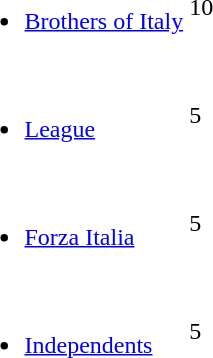<table>
<tr>
<td><br><ul><li><a href='#'>Brothers of Italy</a></li></ul></td>
<td><div>10</div></td>
</tr>
<tr>
<td><br><ul><li><a href='#'>League</a></li></ul></td>
<td><div>5</div></td>
</tr>
<tr>
<td><br><ul><li><a href='#'>Forza Italia</a></li></ul></td>
<td><div>5</div></td>
</tr>
<tr>
<td><br><ul><li><a href='#'>Independents</a></li></ul></td>
<td><div>5</div></td>
</tr>
</table>
